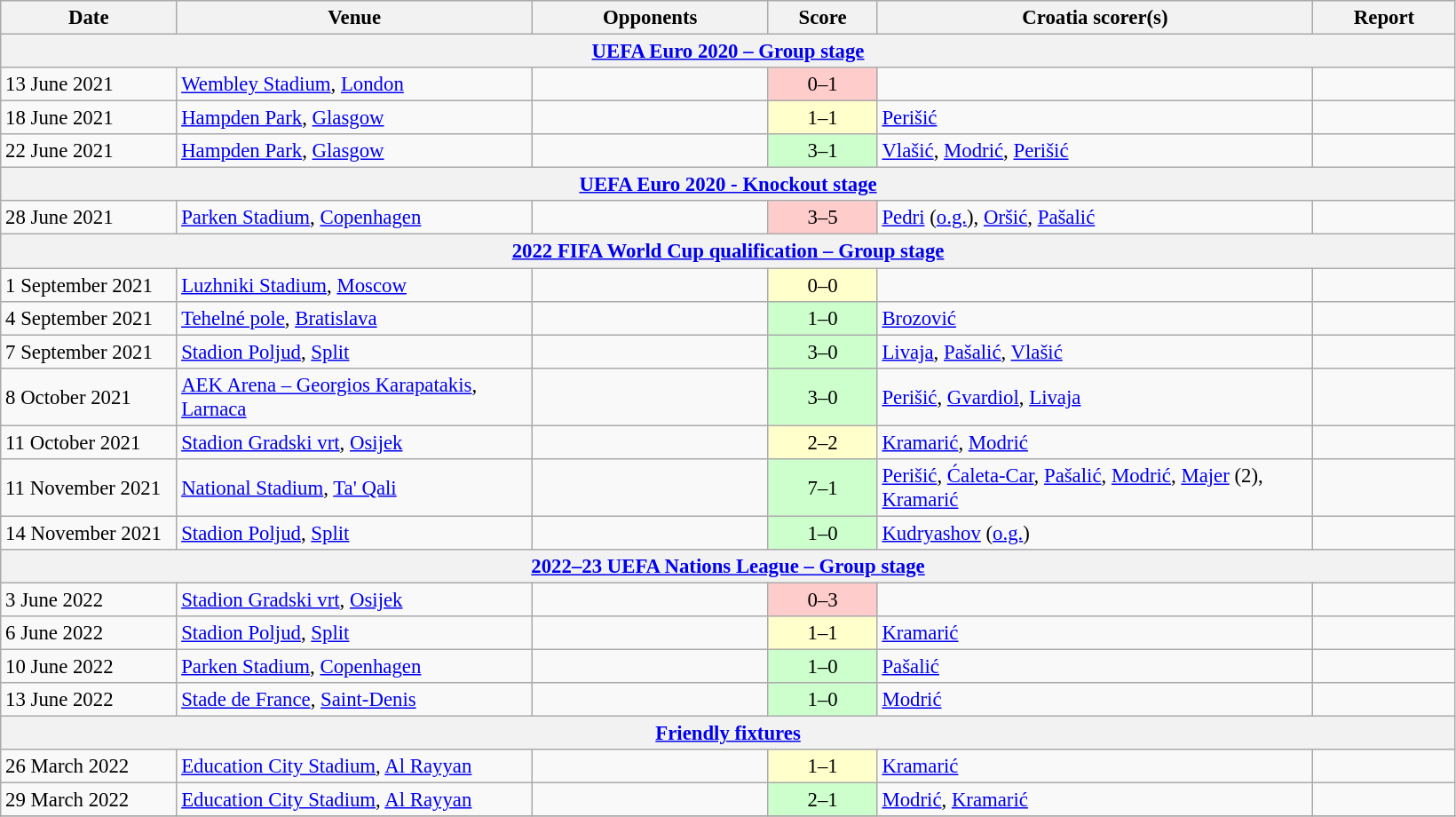<table class="wikitable" style="font-size:95%;">
<tr>
<th width=125>Date</th>
<th width=260>Venue</th>
<th width=170>Opponents</th>
<th width= 75>Score</th>
<th width=320>Croatia scorer(s)</th>
<th width=100>Report</th>
</tr>
<tr>
<th colspan=7><a href='#'>UEFA Euro 2020 – Group stage</a></th>
</tr>
<tr>
<td>13 June 2021</td>
<td><a href='#'>Wembley Stadium</a>, <a href='#'>London</a></td>
<td></td>
<td align=center bgcolor=#FFCCCC>0–1</td>
<td></td>
<td></td>
</tr>
<tr>
<td>18 June 2021</td>
<td><a href='#'>Hampden Park</a>, <a href='#'>Glasgow</a></td>
<td></td>
<td align=center bgcolor=#FFFFCC>1–1</td>
<td><a href='#'>Perišić</a></td>
<td></td>
</tr>
<tr>
<td>22 June 2021</td>
<td><a href='#'>Hampden Park</a>, <a href='#'>Glasgow</a></td>
<td></td>
<td align=center bgcolor=#CCFFCC>3–1</td>
<td><a href='#'>Vlašić</a>, <a href='#'>Modrić</a>, <a href='#'>Perišić</a></td>
<td></td>
</tr>
<tr>
<th colspan=7><a href='#'>UEFA Euro 2020 - Knockout stage</a></th>
</tr>
<tr>
<td>28 June 2021</td>
<td><a href='#'>Parken Stadium</a>, <a href='#'>Copenhagen</a></td>
<td></td>
<td align=center bgcolor=#FFCCCC>3–5 </td>
<td><a href='#'>Pedri</a> (<a href='#'>o.g.</a>), <a href='#'>Oršić</a>, <a href='#'>Pašalić</a></td>
<td></td>
</tr>
<tr>
<th colspan=7><a href='#'>2022 FIFA World Cup qualification – Group stage</a></th>
</tr>
<tr>
<td>1 September 2021</td>
<td><a href='#'>Luzhniki Stadium</a>, <a href='#'>Moscow</a></td>
<td></td>
<td align=center bgcolor=#FFFFCC>0–0</td>
<td></td>
<td></td>
</tr>
<tr>
<td>4 September 2021</td>
<td><a href='#'>Tehelné pole</a>, <a href='#'>Bratislava</a></td>
<td></td>
<td align=center bgcolor=#CCFFCC>1–0</td>
<td><a href='#'>Brozović</a></td>
<td></td>
</tr>
<tr>
<td>7 September 2021</td>
<td><a href='#'>Stadion Poljud</a>, <a href='#'>Split</a></td>
<td></td>
<td align=center bgcolor=#CCFFCC>3–0</td>
<td><a href='#'>Livaja</a>, <a href='#'>Pašalić</a>, <a href='#'>Vlašić</a></td>
<td></td>
</tr>
<tr>
<td>8 October 2021</td>
<td><a href='#'>AEK Arena – Georgios Karapatakis</a>, <a href='#'>Larnaca</a></td>
<td></td>
<td align=center bgcolor=#CCFFCC>3–0</td>
<td><a href='#'>Perišić</a>, <a href='#'>Gvardiol</a>, <a href='#'>Livaja</a></td>
<td></td>
</tr>
<tr>
<td>11 October 2021</td>
<td><a href='#'>Stadion Gradski vrt</a>, <a href='#'>Osijek</a></td>
<td></td>
<td align=center bgcolor=#FFFFCC>2–2</td>
<td><a href='#'>Kramarić</a>, <a href='#'>Modrić</a></td>
<td></td>
</tr>
<tr>
<td>11 November 2021</td>
<td><a href='#'>National Stadium</a>, <a href='#'>Ta' Qali</a></td>
<td></td>
<td align=center bgcolor=#CCFFCC>7–1</td>
<td><a href='#'>Perišić</a>, <a href='#'>Ćaleta-Car</a>, <a href='#'>Pašalić</a>, <a href='#'>Modrić</a>, <a href='#'>Majer</a> (2), <a href='#'>Kramarić</a></td>
<td></td>
</tr>
<tr>
<td>14 November 2021</td>
<td><a href='#'>Stadion Poljud</a>, <a href='#'>Split</a></td>
<td></td>
<td align=center bgcolor=#CCFFCC>1–0</td>
<td><a href='#'>Kudryashov</a> (<a href='#'>o.g.</a>)</td>
<td></td>
</tr>
<tr>
<th colspan=7><a href='#'>2022–23 UEFA Nations League – Group stage</a></th>
</tr>
<tr>
<td>3 June 2022</td>
<td><a href='#'>Stadion Gradski vrt</a>, <a href='#'>Osijek</a></td>
<td></td>
<td align=center bgcolor=#FFCCCC>0–3</td>
<td></td>
<td></td>
</tr>
<tr>
<td>6 June 2022</td>
<td><a href='#'>Stadion Poljud</a>, <a href='#'>Split</a></td>
<td></td>
<td align=center bgcolor=#FFFFCC>1–1</td>
<td><a href='#'>Kramarić</a></td>
<td></td>
</tr>
<tr>
<td>10 June 2022</td>
<td><a href='#'>Parken Stadium</a>, <a href='#'>Copenhagen</a></td>
<td></td>
<td align=center bgcolor=#CCFFCC>1–0</td>
<td><a href='#'>Pašalić</a></td>
<td></td>
</tr>
<tr>
<td>13 June 2022</td>
<td><a href='#'>Stade de France</a>, <a href='#'>Saint-Denis</a></td>
<td></td>
<td align=center bgcolor=#CCFFCC>1–0</td>
<td><a href='#'>Modrić</a></td>
<td></td>
</tr>
<tr>
<th colspan=7><a href='#'>Friendly fixtures</a></th>
</tr>
<tr>
<td>26 March 2022</td>
<td><a href='#'>Education City Stadium</a>, <a href='#'>Al Rayyan</a></td>
<td></td>
<td align=center bgcolor=#FFFFCC>1–1</td>
<td><a href='#'>Kramarić</a></td>
<td></td>
</tr>
<tr>
<td>29 March 2022</td>
<td><a href='#'>Education City Stadium</a>, <a href='#'>Al Rayyan</a></td>
<td></td>
<td align=center bgcolor=#CCFFCC>2–1</td>
<td><a href='#'>Modrić</a>, <a href='#'>Kramarić</a></td>
<td></td>
</tr>
<tr>
</tr>
</table>
